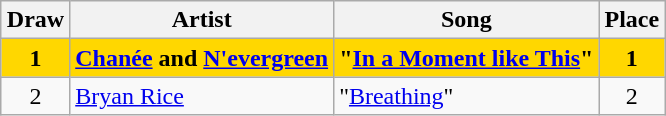<table class="sortable wikitable" style="margin: 1em auto 1em auto; text-align:center">
<tr>
<th>Draw</th>
<th>Artist</th>
<th>Song</th>
<th>Place</th>
</tr>
<tr style="font-weight:bold; background:gold;">
<td>1</td>
<td style="text-align:left;"><a href='#'>Chanée</a> and <a href='#'>N'evergreen</a></td>
<td style="text-align:left;">"<a href='#'>In a Moment like This</a>"</td>
<td>1</td>
</tr>
<tr>
<td>2</td>
<td style="text-align:left;"><a href='#'>Bryan Rice</a></td>
<td style="text-align:left;">"<a href='#'>Breathing</a>"</td>
<td>2</td>
</tr>
</table>
